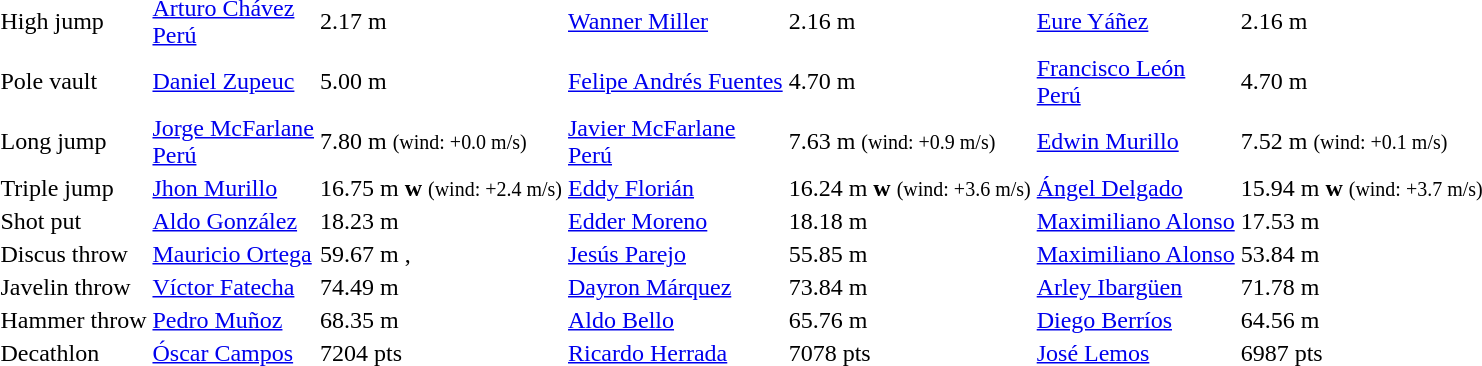<table>
<tr>
<td>High jump</td>
<td align=left><a href='#'>Arturo Chávez</a> <br>  <a href='#'>Perú</a></td>
<td>2.17 m</td>
<td align=left><a href='#'>Wanner Miller</a> <br> </td>
<td>2.16 m</td>
<td align=left><a href='#'>Eure Yáñez</a> <br> </td>
<td>2.16 m</td>
</tr>
<tr>
<td>Pole vault</td>
<td align=left><a href='#'>Daniel Zupeuc</a> <br> </td>
<td>5.00 m</td>
<td align=left><a href='#'>Felipe Andrés Fuentes</a> <br> </td>
<td>4.70 m</td>
<td align=left><a href='#'>Francisco León</a> <br>  <a href='#'>Perú</a></td>
<td>4.70 m</td>
</tr>
<tr>
<td>Long jump</td>
<td align=left><a href='#'>Jorge McFarlane</a> <br>  <a href='#'>Perú</a></td>
<td>7.80 m <small>(wind: +0.0 m/s)</small></td>
<td align=left><a href='#'>Javier McFarlane</a> <br>  <a href='#'>Perú</a></td>
<td>7.63 m <small>(wind: +0.9 m/s)</small></td>
<td align=left><a href='#'>Edwin Murillo</a> <br> </td>
<td>7.52 m <small>(wind: +0.1 m/s)</small></td>
</tr>
<tr>
<td>Triple jump</td>
<td align=left><a href='#'>Jhon Murillo</a> <br> </td>
<td>16.75 m <strong>w</strong> <small>(wind: +2.4 m/s)</small></td>
<td align=left><a href='#'>Eddy Florián</a> <br> </td>
<td>16.24 m <strong>w</strong> <small>(wind: +3.6 m/s)</small></td>
<td align=left><a href='#'>Ángel Delgado</a> <br> </td>
<td>15.94 m <strong>w</strong> <small>(wind: +3.7 m/s)</small></td>
</tr>
<tr>
<td>Shot put</td>
<td align=left><a href='#'>Aldo González</a> <br> </td>
<td>18.23 m</td>
<td align=left><a href='#'>Edder Moreno</a> <br> </td>
<td>18.18 m</td>
<td align=left><a href='#'>Maximiliano Alonso</a> <br> </td>
<td>17.53 m</td>
</tr>
<tr>
<td>Discus throw</td>
<td align=left><a href='#'>Mauricio Ortega</a> <br> </td>
<td>59.67 m <strong></strong>, <strong></strong></td>
<td align=left><a href='#'>Jesús Parejo</a> <br> </td>
<td>55.85 m</td>
<td align=left><a href='#'>Maximiliano Alonso</a> <br> </td>
<td>53.84 m</td>
</tr>
<tr>
<td>Javelin throw</td>
<td align=left><a href='#'>Víctor Fatecha</a> <br> </td>
<td>74.49 m</td>
<td align=left><a href='#'>Dayron Márquez</a> <br> </td>
<td>73.84 m</td>
<td align=left><a href='#'>Arley Ibargüen</a> <br> </td>
<td>71.78 m</td>
</tr>
<tr>
<td>Hammer throw</td>
<td align=left><a href='#'>Pedro Muñoz</a> <br> </td>
<td>68.35 m</td>
<td align=left><a href='#'>Aldo Bello</a> <br> </td>
<td>65.76 m</td>
<td align=left><a href='#'>Diego Berríos</a> <br> </td>
<td>64.56 m</td>
</tr>
<tr>
<td>Decathlon</td>
<td align=left><a href='#'>Óscar Campos</a> <br> </td>
<td>7204 pts</td>
<td align=left><a href='#'>Ricardo Herrada</a> <br> </td>
<td>7078 pts</td>
<td align=left><a href='#'>José Lemos</a> <br> </td>
<td>6987 pts</td>
</tr>
</table>
